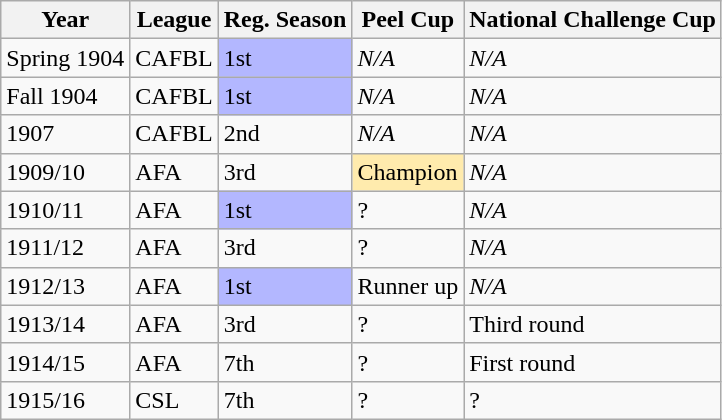<table class="wikitable">
<tr>
<th>Year</th>
<th>League</th>
<th>Reg. Season</th>
<th>Peel Cup</th>
<th>National Challenge Cup</th>
</tr>
<tr>
<td>Spring 1904</td>
<td>CAFBL</td>
<td bgcolor="B3B7FF">1st</td>
<td><em>N/A</em></td>
<td><em>N/A</em></td>
</tr>
<tr>
<td>Fall 1904</td>
<td>CAFBL</td>
<td bgcolor="B3B7FF">1st</td>
<td><em>N/A</em></td>
<td><em>N/A</em></td>
</tr>
<tr>
<td>1907</td>
<td>CAFBL</td>
<td>2nd</td>
<td><em>N/A</em></td>
<td><em>N/A</em></td>
</tr>
<tr>
<td>1909/10</td>
<td>AFA</td>
<td>3rd</td>
<td bgcolor="FFEBAD">Champion</td>
<td><em>N/A</em></td>
</tr>
<tr>
<td>1910/11</td>
<td>AFA</td>
<td bgcolor="B3B7FF">1st</td>
<td>?</td>
<td><em>N/A</em></td>
</tr>
<tr>
<td>1911/12</td>
<td>AFA</td>
<td>3rd</td>
<td>?</td>
<td><em>N/A</em></td>
</tr>
<tr>
<td>1912/13</td>
<td>AFA</td>
<td bgcolor="B3B7FF">1st</td>
<td>Runner up</td>
<td><em>N/A</em></td>
</tr>
<tr>
<td>1913/14</td>
<td>AFA</td>
<td>3rd</td>
<td>?</td>
<td>Third round</td>
</tr>
<tr>
<td>1914/15</td>
<td>AFA</td>
<td>7th</td>
<td>?</td>
<td>First round</td>
</tr>
<tr>
<td>1915/16</td>
<td>CSL</td>
<td>7th</td>
<td>?</td>
<td>?</td>
</tr>
</table>
